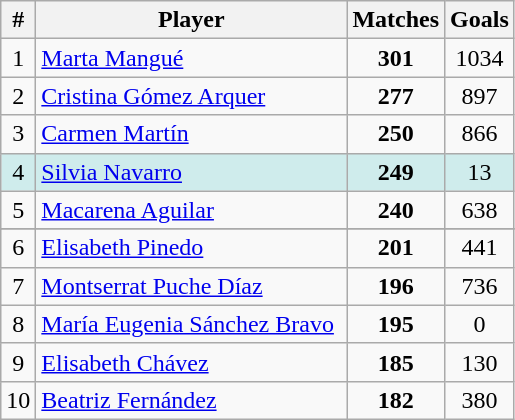<table class="wikitable sortable" style="text-align:center">
<tr>
<th>#</th>
<th width=200px>Player</th>
<th>Matches</th>
<th>Goals</th>
</tr>
<tr>
<td>1</td>
<td align="left"><a href='#'>Marta Mangué</a></td>
<td><strong>301</strong></td>
<td>1034</td>
</tr>
<tr>
<td>2</td>
<td align="left"><a href='#'>Cristina Gómez Arquer</a></td>
<td><strong>277</strong></td>
<td>897</td>
</tr>
<tr>
<td>3</td>
<td align="left"><a href='#'>Carmen Martín</a></td>
<td><strong>250</strong></td>
<td>866</td>
</tr>
<tr style="background:#CFECEC">
<td>4</td>
<td align="left"><a href='#'>Silvia Navarro</a></td>
<td><strong>249</strong></td>
<td>13</td>
</tr>
<tr>
<td>5</td>
<td align="left"><a href='#'>Macarena Aguilar</a></td>
<td><strong>240</strong></td>
<td>638</td>
</tr>
<tr style="background:#CFECEC">
</tr>
<tr>
<td>6</td>
<td align="left"><a href='#'>Elisabeth Pinedo</a></td>
<td><strong>201</strong></td>
<td>441</td>
</tr>
<tr>
<td>7</td>
<td align="left"><a href='#'>Montserrat Puche Díaz</a></td>
<td><strong>196</strong></td>
<td>736</td>
</tr>
<tr>
<td>8</td>
<td align="left"><a href='#'>María Eugenia Sánchez Bravo</a></td>
<td><strong>195</strong></td>
<td>0</td>
</tr>
<tr>
<td>9</td>
<td align="left"><a href='#'>Elisabeth Chávez</a></td>
<td><strong>185</strong></td>
<td>130</td>
</tr>
<tr>
<td>10</td>
<td align="left"><a href='#'>Beatriz Fernández</a></td>
<td><strong>182</strong></td>
<td>380</td>
</tr>
</table>
